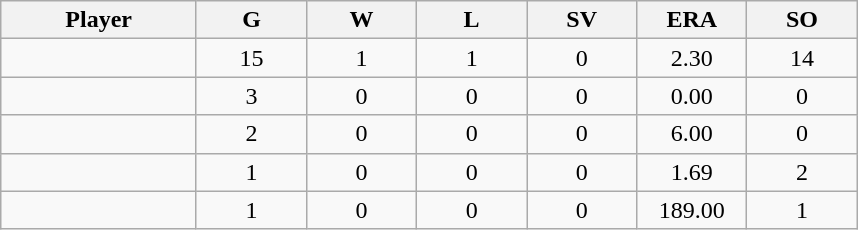<table class="wikitable sortable">
<tr>
<th bgcolor="#DDDDFF" width="16%">Player</th>
<th bgcolor="#DDDDFF" width="9%">G</th>
<th bgcolor="#DDDDFF" width="9%">W</th>
<th bgcolor="#DDDDFF" width="9%">L</th>
<th bgcolor="#DDDDFF" width="9%">SV</th>
<th bgcolor="#DDDDFF" width="9%">ERA</th>
<th bgcolor="#DDDDFF" width="9%">SO</th>
</tr>
<tr align="center">
<td></td>
<td>15</td>
<td>1</td>
<td>1</td>
<td>0</td>
<td>2.30</td>
<td>14</td>
</tr>
<tr align="center">
<td></td>
<td>3</td>
<td>0</td>
<td>0</td>
<td>0</td>
<td>0.00</td>
<td>0</td>
</tr>
<tr align="center">
<td></td>
<td>2</td>
<td>0</td>
<td>0</td>
<td>0</td>
<td>6.00</td>
<td>0</td>
</tr>
<tr align="center">
<td></td>
<td>1</td>
<td>0</td>
<td>0</td>
<td>0</td>
<td>1.69</td>
<td>2</td>
</tr>
<tr align="center">
<td></td>
<td>1</td>
<td>0</td>
<td>0</td>
<td>0</td>
<td>189.00</td>
<td>1</td>
</tr>
</table>
